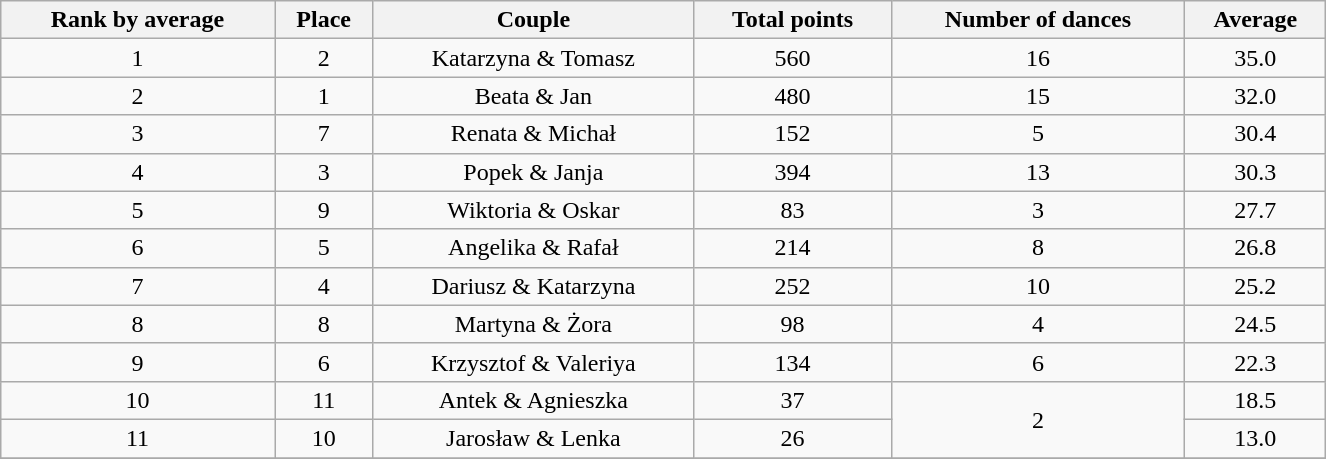<table class="wikitable sortable"  style="margin:auto; text-align:center; white-space:nowrap; width:70%;">
<tr>
<th>Rank by average</th>
<th>Place</th>
<th>Couple</th>
<th>Total points</th>
<th>Number of dances</th>
<th>Average </th>
</tr>
<tr>
<td>1</td>
<td>2</td>
<td>Katarzyna & Tomasz</td>
<td>560</td>
<td>16</td>
<td>35.0</td>
</tr>
<tr>
<td>2</td>
<td>1</td>
<td>Beata & Jan</td>
<td>480</td>
<td>15</td>
<td>32.0</td>
</tr>
<tr>
<td>3</td>
<td>7</td>
<td>Renata & Michał</td>
<td>152</td>
<td>5</td>
<td>30.4</td>
</tr>
<tr>
<td>4</td>
<td>3</td>
<td>Popek & Janja</td>
<td>394</td>
<td>13</td>
<td>30.3</td>
</tr>
<tr>
<td>5</td>
<td>9</td>
<td>Wiktoria & Oskar</td>
<td>83</td>
<td>3</td>
<td>27.7</td>
</tr>
<tr>
<td>6</td>
<td>5</td>
<td>Angelika & Rafał</td>
<td>214</td>
<td>8</td>
<td>26.8</td>
</tr>
<tr>
<td>7</td>
<td>4</td>
<td>Dariusz & Katarzyna</td>
<td>252</td>
<td>10</td>
<td>25.2</td>
</tr>
<tr>
<td>8</td>
<td>8</td>
<td>Martyna & Żora</td>
<td>98</td>
<td>4</td>
<td>24.5</td>
</tr>
<tr>
<td>9</td>
<td>6</td>
<td>Krzysztof & Valeriya</td>
<td>134</td>
<td>6</td>
<td>22.3</td>
</tr>
<tr>
<td>10</td>
<td>11</td>
<td>Antek & Agnieszka</td>
<td>37</td>
<td rowspan="2">2</td>
<td>18.5</td>
</tr>
<tr>
<td>11</td>
<td>10</td>
<td>Jarosław & Lenka</td>
<td>26</td>
<td>13.0</td>
</tr>
<tr>
</tr>
</table>
